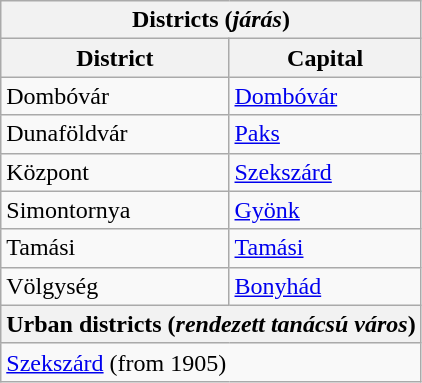<table class="wikitable">
<tr>
<th colspan=2>Districts (<em>járás</em>)</th>
</tr>
<tr>
<th>District</th>
<th>Capital</th>
</tr>
<tr>
<td>Dombóvár</td>
<td><a href='#'>Dombóvár</a></td>
</tr>
<tr>
<td>Dunaföldvár</td>
<td><a href='#'>Paks</a></td>
</tr>
<tr>
<td>Központ</td>
<td><a href='#'>Szekszárd</a></td>
</tr>
<tr>
<td>Simontornya</td>
<td><a href='#'>Gyönk</a></td>
</tr>
<tr>
<td>Tamási</td>
<td><a href='#'>Tamási</a></td>
</tr>
<tr>
<td>Völgység</td>
<td><a href='#'>Bonyhád</a></td>
</tr>
<tr>
<th colspan=2>Urban districts (<em>rendezett tanácsú város</em>)</th>
</tr>
<tr>
<td colspan=2><a href='#'>Szekszárd</a> (from 1905)</td>
</tr>
</table>
